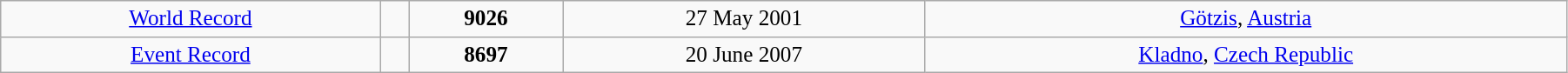<table class="wikitable" style=" text-align:center; font-size:105%;" width="95%">
<tr>
<td><a href='#'>World Record</a></td>
<td></td>
<td><strong>9026</strong></td>
<td>27 May 2001</td>
<td> <a href='#'>Götzis</a>, <a href='#'>Austria</a></td>
</tr>
<tr>
<td><a href='#'>Event Record</a></td>
<td></td>
<td><strong>8697</strong></td>
<td>20 June 2007</td>
<td> <a href='#'>Kladno</a>, <a href='#'>Czech Republic</a></td>
</tr>
</table>
